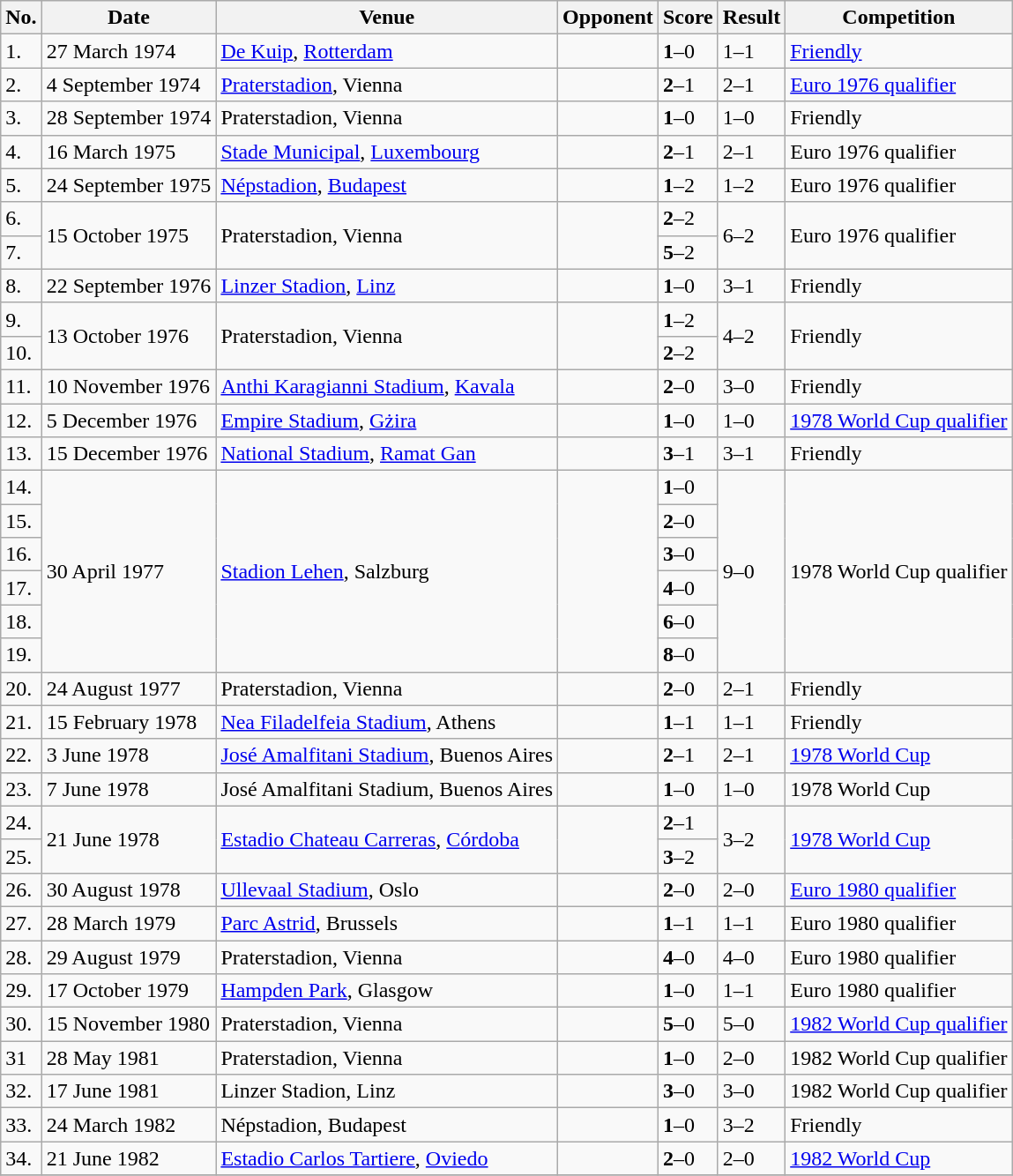<table class="wikitable">
<tr>
<th>No.</th>
<th>Date</th>
<th>Venue</th>
<th>Opponent</th>
<th>Score</th>
<th>Result</th>
<th>Competition</th>
</tr>
<tr>
<td>1.</td>
<td>27 March 1974</td>
<td><a href='#'>De Kuip</a>, <a href='#'>Rotterdam</a></td>
<td></td>
<td><strong>1</strong>–0</td>
<td>1–1</td>
<td><a href='#'>Friendly</a></td>
</tr>
<tr>
<td>2.</td>
<td>4 September 1974</td>
<td><a href='#'>Praterstadion</a>, Vienna</td>
<td></td>
<td><strong>2</strong>–1</td>
<td>2–1</td>
<td><a href='#'>Euro 1976 qualifier</a></td>
</tr>
<tr>
<td>3.</td>
<td>28 September 1974</td>
<td>Praterstadion, Vienna</td>
<td></td>
<td><strong>1</strong>–0</td>
<td>1–0</td>
<td>Friendly</td>
</tr>
<tr>
<td>4.</td>
<td>16 March 1975</td>
<td><a href='#'>Stade Municipal</a>, <a href='#'>Luxembourg</a></td>
<td></td>
<td><strong>2</strong>–1</td>
<td>2–1</td>
<td>Euro 1976 qualifier</td>
</tr>
<tr>
<td>5.</td>
<td>24 September 1975</td>
<td><a href='#'>Népstadion</a>, <a href='#'>Budapest</a></td>
<td></td>
<td><strong>1</strong>–2</td>
<td>1–2</td>
<td>Euro 1976 qualifier</td>
</tr>
<tr>
<td>6.</td>
<td rowspan=2>15 October 1975</td>
<td rowspan=2>Praterstadion, Vienna</td>
<td rowspan=2></td>
<td><strong>2</strong>–2</td>
<td rowspan=2>6–2</td>
<td rowspan=2>Euro 1976 qualifier</td>
</tr>
<tr>
<td>7.</td>
<td><strong>5</strong>–2</td>
</tr>
<tr>
<td>8.</td>
<td>22 September 1976</td>
<td><a href='#'>Linzer Stadion</a>, <a href='#'>Linz</a></td>
<td></td>
<td><strong>1</strong>–0</td>
<td>3–1</td>
<td>Friendly</td>
</tr>
<tr>
<td>9.</td>
<td rowspan=2>13 October 1976</td>
<td rowspan=2>Praterstadion, Vienna</td>
<td rowspan=2></td>
<td><strong>1</strong>–2</td>
<td rowspan=2>4–2</td>
<td rowspan=2>Friendly</td>
</tr>
<tr>
<td>10.</td>
<td><strong>2</strong>–2</td>
</tr>
<tr>
<td>11.</td>
<td>10 November 1976</td>
<td><a href='#'>Anthi Karagianni Stadium</a>, <a href='#'>Kavala</a></td>
<td></td>
<td><strong>2</strong>–0</td>
<td>3–0</td>
<td>Friendly</td>
</tr>
<tr>
<td>12.</td>
<td>5 December 1976</td>
<td><a href='#'>Empire Stadium</a>, <a href='#'>Gżira</a></td>
<td></td>
<td><strong>1</strong>–0</td>
<td>1–0</td>
<td><a href='#'>1978 World Cup qualifier</a></td>
</tr>
<tr>
<td>13.</td>
<td>15 December 1976</td>
<td><a href='#'>National Stadium</a>, <a href='#'>Ramat Gan</a></td>
<td></td>
<td><strong>3</strong>–1</td>
<td>3–1</td>
<td>Friendly</td>
</tr>
<tr>
<td>14.</td>
<td rowspan=6>30 April 1977</td>
<td rowspan=6><a href='#'>Stadion Lehen</a>, Salzburg</td>
<td rowspan=6></td>
<td><strong>1</strong>–0</td>
<td rowspan=6>9–0</td>
<td rowspan=6>1978 World Cup qualifier</td>
</tr>
<tr>
<td>15.</td>
<td><strong>2</strong>–0</td>
</tr>
<tr>
<td>16.</td>
<td><strong>3</strong>–0</td>
</tr>
<tr>
<td>17.</td>
<td><strong>4</strong>–0</td>
</tr>
<tr>
<td>18.</td>
<td><strong>6</strong>–0</td>
</tr>
<tr>
<td>19.</td>
<td><strong>8</strong>–0</td>
</tr>
<tr>
<td>20.</td>
<td>24 August 1977</td>
<td>Praterstadion, Vienna</td>
<td></td>
<td><strong>2</strong>–0</td>
<td>2–1</td>
<td>Friendly</td>
</tr>
<tr>
<td>21.</td>
<td>15 February 1978</td>
<td><a href='#'>Nea Filadelfeia Stadium</a>, Athens</td>
<td></td>
<td><strong>1</strong>–1</td>
<td>1–1</td>
<td>Friendly</td>
</tr>
<tr>
<td>22.</td>
<td>3 June 1978</td>
<td><a href='#'>José Amalfitani Stadium</a>, Buenos Aires</td>
<td></td>
<td><strong>2</strong>–1</td>
<td>2–1</td>
<td><a href='#'>1978 World Cup</a></td>
</tr>
<tr>
<td>23.</td>
<td>7 June 1978</td>
<td>José Amalfitani Stadium, Buenos Aires</td>
<td></td>
<td><strong>1</strong>–0</td>
<td>1–0</td>
<td>1978 World Cup</td>
</tr>
<tr>
<td>24.</td>
<td rowspan=2>21 June 1978</td>
<td rowspan=2><a href='#'>Estadio Chateau Carreras</a>, <a href='#'>Córdoba</a></td>
<td rowspan=2></td>
<td><strong>2</strong>–1</td>
<td rowspan=2>3–2</td>
<td rowspan=2><a href='#'>1978 World Cup</a></td>
</tr>
<tr>
<td>25.</td>
<td><strong>3</strong>–2</td>
</tr>
<tr>
<td>26.</td>
<td>30 August 1978</td>
<td><a href='#'>Ullevaal Stadium</a>, Oslo</td>
<td></td>
<td><strong>2</strong>–0</td>
<td>2–0</td>
<td><a href='#'>Euro 1980 qualifier</a></td>
</tr>
<tr>
<td>27.</td>
<td>28 March 1979</td>
<td><a href='#'>Parc Astrid</a>, Brussels</td>
<td></td>
<td><strong>1</strong>–1</td>
<td>1–1</td>
<td>Euro 1980 qualifier</td>
</tr>
<tr>
<td>28.</td>
<td>29 August 1979</td>
<td>Praterstadion, Vienna</td>
<td></td>
<td><strong>4</strong>–0</td>
<td>4–0</td>
<td>Euro 1980 qualifier</td>
</tr>
<tr>
<td>29.</td>
<td>17 October 1979</td>
<td><a href='#'>Hampden Park</a>, Glasgow</td>
<td></td>
<td><strong>1</strong>–0</td>
<td>1–1</td>
<td>Euro 1980 qualifier</td>
</tr>
<tr>
<td>30.</td>
<td>15 November 1980</td>
<td>Praterstadion, Vienna</td>
<td></td>
<td><strong>5</strong>–0</td>
<td>5–0</td>
<td><a href='#'>1982 World Cup qualifier</a></td>
</tr>
<tr>
<td>31</td>
<td>28 May 1981</td>
<td>Praterstadion, Vienna</td>
<td></td>
<td><strong>1</strong>–0</td>
<td>2–0</td>
<td>1982 World Cup qualifier</td>
</tr>
<tr>
<td>32.</td>
<td>17 June 1981</td>
<td>Linzer Stadion, Linz</td>
<td></td>
<td><strong>3</strong>–0</td>
<td>3–0</td>
<td>1982 World Cup qualifier</td>
</tr>
<tr>
<td>33.</td>
<td>24 March 1982</td>
<td>Népstadion, Budapest</td>
<td></td>
<td><strong>1</strong>–0</td>
<td>3–2</td>
<td>Friendly</td>
</tr>
<tr>
<td>34.</td>
<td>21 June 1982</td>
<td><a href='#'>Estadio Carlos Tartiere</a>, <a href='#'>Oviedo</a></td>
<td></td>
<td><strong>2</strong>–0</td>
<td>2–0</td>
<td><a href='#'>1982 World Cup</a></td>
</tr>
<tr>
</tr>
</table>
